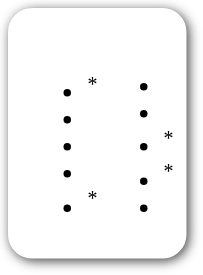<table style=" border-radius:1em; box-shadow: 0.1em 0.1em 0.5em rgba(0,0,0,0.75); background-color: white; border: 1px solid white; padding: 5px;">
<tr>
<td style="vertical-align:top;"></td>
<td><br><ul><li><sup>*</sup></li><li></li><li></li><li></li><li><sup>*</sup></li></ul></td>
<td valign="top"><br><ul><li></li><li></li><li><sup>*</sup></li><li><sup>*</sup></li><li></li></ul></td>
</tr>
</table>
